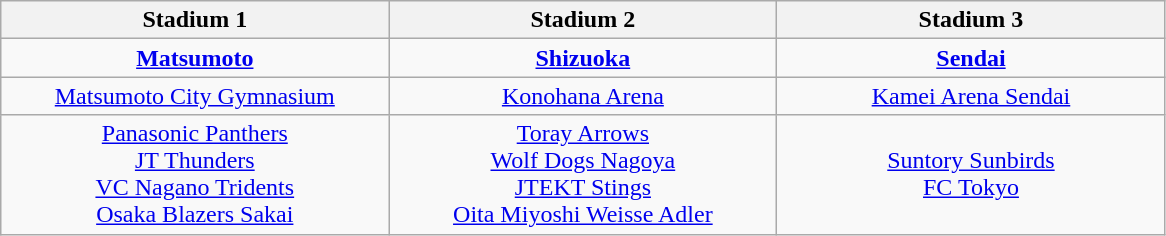<table class=wikitable style=text-align:center>
<tr>
<th width=25%>Stadium 1</th>
<th width=25%>Stadium 2</th>
<th width=25%>Stadium 3</th>
</tr>
<tr>
<td><strong><a href='#'>Matsumoto</a></strong></td>
<td><strong><a href='#'>Shizuoka</a></strong></td>
<td><strong><a href='#'>Sendai</a></strong></td>
</tr>
<tr>
<td><a href='#'>Matsumoto City Gymnasium</a></td>
<td><a href='#'>Konohana Arena</a></td>
<td><a href='#'>Kamei Arena Sendai</a></td>
</tr>
<tr>
<td><a href='#'>Panasonic Panthers</a><br><a href='#'>JT Thunders</a><br><a href='#'>VC Nagano Tridents</a><br><a href='#'>Osaka Blazers Sakai</a></td>
<td><a href='#'>Toray Arrows</a><br><a href='#'>Wolf Dogs Nagoya</a><br><a href='#'>JTEKT Stings</a><br><a href='#'>Oita Miyoshi Weisse Adler</a></td>
<td><a href='#'>Suntory Sunbirds</a><br><a href='#'>FC Tokyo</a></td>
</tr>
</table>
